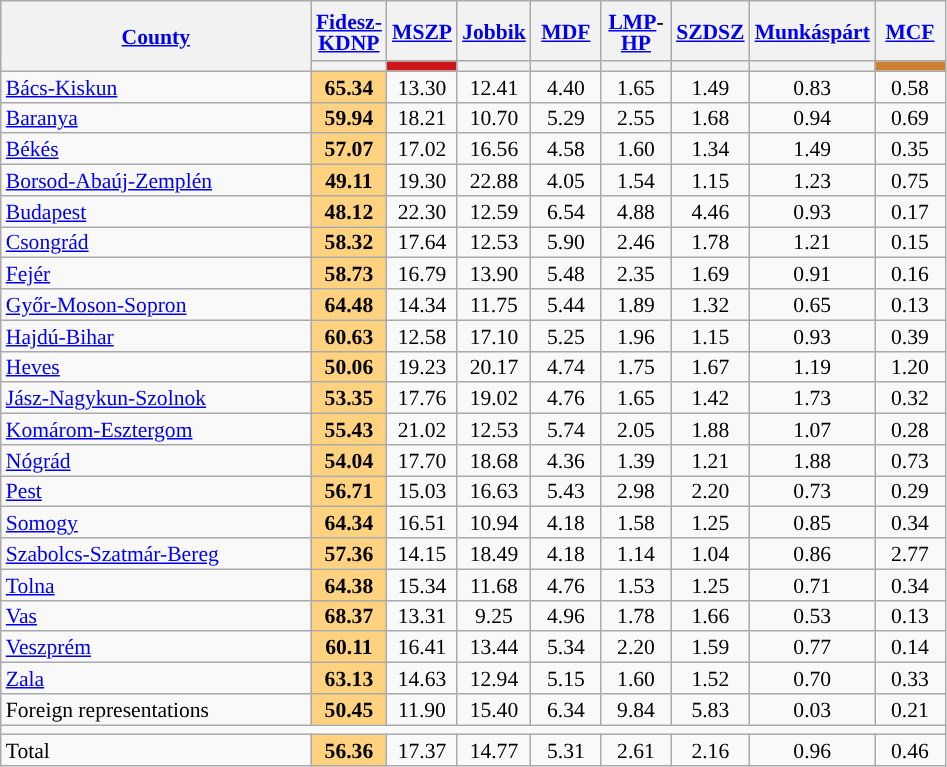<table class="wikitable sortable" style="text-align:center;font-size:90%;line-height:14px">
<tr style="height:40px;">
<th style="width:200px;" rowspan="2"><a href='#'>County</a></th>
<th style="width:40px;"><a href='#'>Fidesz-KDNP</a></th>
<th style="width:40px;"><a href='#'>MSZP</a></th>
<th style="width:40px;"><a href='#'>Jobbik</a></th>
<th style="width:40px;"><a href='#'>MDF</a></th>
<th style="width:40px;"><a href='#'>LMP</a>-<a href='#'>HP</a></th>
<th style="width:40px;"><a href='#'>SZDSZ</a></th>
<th style="width:40px;"><a href='#'>Munkáspárt</a></th>
<th style="width:40px;"><a href='#'>MCF</a></th>
</tr>
<tr>
<th style="background:"></th>
<th style="background:#CE171B;"></th>
<th style="background:"></th>
<th style="background:"></th>
<th style="background:"></th>
<th style="background:"></th>
<th style="background:"></th>
<th style="background:#CD7F32;"></th>
</tr>
<tr>
<td align="left"><a href='#'>Bács-Kiskun</a></td>
<td style="background:#ffd27f;"><strong>65.34</strong></td>
<td>13.30</td>
<td>12.41</td>
<td>4.40</td>
<td>1.65</td>
<td>1.49</td>
<td>0.83</td>
<td>0.58</td>
</tr>
<tr>
<td align="left"><a href='#'>Baranya</a></td>
<td style="background:#ffd27f;"><strong>59.94</strong></td>
<td>18.21</td>
<td>10.70</td>
<td>5.29</td>
<td>2.55</td>
<td>1.68</td>
<td>0.94</td>
<td>0.69</td>
</tr>
<tr>
<td align="left"><a href='#'>Békés</a></td>
<td style="background:#ffd27f;"><strong>57.07</strong></td>
<td>17.02</td>
<td>16.56</td>
<td>4.58</td>
<td>1.60</td>
<td>1.34</td>
<td>1.49</td>
<td>0.35</td>
</tr>
<tr>
<td align="left"><a href='#'>Borsod-Abaúj-Zemplén</a></td>
<td style="background:#ffd27f;"><strong>49.11</strong></td>
<td>19.30</td>
<td>22.88</td>
<td>4.05</td>
<td>1.54</td>
<td>1.15</td>
<td>1.23</td>
<td>0.75</td>
</tr>
<tr>
<td align="left"><a href='#'>Budapest</a></td>
<td style="background:#ffd27f;"><strong>48.12</strong></td>
<td>22.30</td>
<td>12.59</td>
<td>6.54</td>
<td>4.88</td>
<td>4.46</td>
<td>0.93</td>
<td>0.17</td>
</tr>
<tr>
<td align="left"><a href='#'>Csongrád</a></td>
<td style="background:#ffd27f;"><strong>58.32</strong></td>
<td>17.64</td>
<td>12.53</td>
<td>5.90</td>
<td>2.46</td>
<td>1.78</td>
<td>1.21</td>
<td>0.15</td>
</tr>
<tr>
<td align="left"><a href='#'>Fejér</a></td>
<td style="background:#ffd27f;"><strong>58.73</strong></td>
<td>16.79</td>
<td>13.90</td>
<td>5.48</td>
<td>2.35</td>
<td>1.69</td>
<td>0.91</td>
<td>0.16</td>
</tr>
<tr>
<td align="left"><a href='#'>Győr-Moson-Sopron</a></td>
<td style="background:#ffd27f;"><strong>64.48</strong></td>
<td>14.34</td>
<td>11.75</td>
<td>5.44</td>
<td>1.89</td>
<td>1.32</td>
<td>0.65</td>
<td>0.13</td>
</tr>
<tr>
<td align="left"><a href='#'>Hajdú-Bihar</a></td>
<td style="background:#ffd27f;"><strong>60.63</strong></td>
<td>12.58</td>
<td>17.10</td>
<td>5.25</td>
<td>1.96</td>
<td>1.15</td>
<td>0.93</td>
<td>0.39</td>
</tr>
<tr>
<td align="left"><a href='#'>Heves</a></td>
<td style="background:#ffd27f;"><strong>50.06</strong></td>
<td>19.23</td>
<td>20.17</td>
<td>4.74</td>
<td>1.75</td>
<td>1.67</td>
<td>1.19</td>
<td>1.20</td>
</tr>
<tr>
<td align="left"><a href='#'>Jász-Nagykun-Szolnok</a></td>
<td style="background:#ffd27f;"><strong>53.35</strong></td>
<td>17.76</td>
<td>19.02</td>
<td>4.76</td>
<td>1.65</td>
<td>1.42</td>
<td>1.73</td>
<td>0.32</td>
</tr>
<tr>
<td align="left"><a href='#'>Komárom-Esztergom</a></td>
<td style="background:#ffd27f;"><strong>55.43</strong></td>
<td>21.02</td>
<td>12.53</td>
<td>5.74</td>
<td>2.05</td>
<td>1.88</td>
<td>1.07</td>
<td>0.28</td>
</tr>
<tr>
<td align="left"><a href='#'>Nógrád</a></td>
<td style="background:#ffd27f;"><strong>54.04</strong></td>
<td>17.70</td>
<td>18.68</td>
<td>4.36</td>
<td>1.39</td>
<td>1.21</td>
<td>1.88</td>
<td>0.73</td>
</tr>
<tr>
<td align="left"><a href='#'>Pest</a></td>
<td style="background:#ffd27f;"><strong>56.71</strong></td>
<td>15.03</td>
<td>16.63</td>
<td>5.43</td>
<td>2.98</td>
<td>2.20</td>
<td>0.73</td>
<td>0.29</td>
</tr>
<tr>
<td align="left"><a href='#'>Somogy</a></td>
<td style="background:#ffd27f;"><strong>64.34</strong></td>
<td>16.51</td>
<td>10.94</td>
<td>4.18</td>
<td>1.58</td>
<td>1.25</td>
<td>0.85</td>
<td>0.34</td>
</tr>
<tr>
<td align="left"><a href='#'>Szabolcs-Szatmár-Bereg</a></td>
<td style="background:#ffd27f;"><strong>57.36</strong></td>
<td>14.15</td>
<td>18.49</td>
<td>4.18</td>
<td>1.14</td>
<td>1.04</td>
<td>0.86</td>
<td>2.77</td>
</tr>
<tr>
<td align="left"><a href='#'>Tolna</a></td>
<td style="background:#ffd27f;"><strong>64.38</strong></td>
<td>15.34</td>
<td>11.68</td>
<td>4.76</td>
<td>1.53</td>
<td>1.25</td>
<td>0.71</td>
<td>0.34</td>
</tr>
<tr>
<td align="left"><a href='#'>Vas</a></td>
<td style="background:#ffd27f;"><strong>68.37</strong></td>
<td>13.31</td>
<td>9.25</td>
<td>4.96</td>
<td>1.78</td>
<td>1.66</td>
<td>0.53</td>
<td>0.13</td>
</tr>
<tr>
<td align="left"><a href='#'>Veszprém</a></td>
<td style="background:#ffd27f;"><strong>60.11</strong></td>
<td>16.41</td>
<td>13.44</td>
<td>5.34</td>
<td>2.20</td>
<td>1.59</td>
<td>0.77</td>
<td>0.14</td>
</tr>
<tr>
<td align="left"><a href='#'>Zala</a></td>
<td style="background:#ffd27f;"><strong>63.13</strong></td>
<td>14.63</td>
<td>12.94</td>
<td>5.15</td>
<td>1.60</td>
<td>1.52</td>
<td>0.70</td>
<td>0.33</td>
</tr>
<tr>
<td align="left">Foreign representations</td>
<td style="background:#ffd27f;"><strong>50.45</strong></td>
<td>11.90</td>
<td>15.40</td>
<td>6.34</td>
<td>9.84</td>
<td>5.83</td>
<td>0.03</td>
<td>0.21</td>
</tr>
<tr>
<td colspan=10></td>
</tr>
<tr>
<td align="left">Total</td>
<td style="background:#ffd27f;"><strong>56.36</strong></td>
<td>17.37</td>
<td>14.77</td>
<td>5.31</td>
<td>2.61</td>
<td>2.16</td>
<td>0.96</td>
<td>0.46</td>
</tr>
</table>
